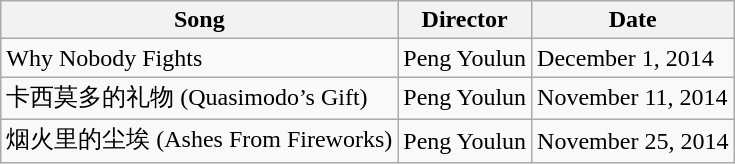<table class="wikitable">
<tr>
<th>Song</th>
<th>Director</th>
<th>Date</th>
</tr>
<tr>
<td>Why Nobody Fights</td>
<td>Peng Youlun</td>
<td>December 1, 2014</td>
</tr>
<tr>
<td>卡西莫多的礼物 (Quasimodo’s Gift)</td>
<td>Peng Youlun</td>
<td>November 11, 2014</td>
</tr>
<tr>
<td>烟火里的尘埃 (Ashes From Fireworks)</td>
<td>Peng Youlun</td>
<td>November 25, 2014</td>
</tr>
</table>
